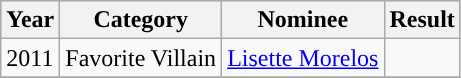<table class="wikitable">
<tr style="background:#b0c4de;">
<th>Year</th>
<th>Category</th>
<th>Nominee</th>
<th>Result</th>
</tr>
<tr>
<td>2011</td>
<td>Favorite Villain</td>
<td><a href='#'>Lisette Morelos</a></td>
<td></td>
</tr>
<tr>
</tr>
</table>
